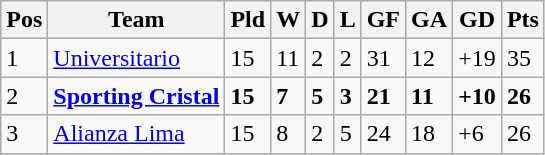<table class="wikitable">
<tr>
<th>Pos</th>
<th><strong>Team</strong></th>
<th><strong>Pld</strong></th>
<th>W</th>
<th>D</th>
<th>L</th>
<th>GF</th>
<th>GA</th>
<th>GD</th>
<th>Pts</th>
</tr>
<tr>
<td>1</td>
<td><a href='#'>Universitario</a></td>
<td>15</td>
<td>11</td>
<td>2</td>
<td>2</td>
<td>31</td>
<td>12</td>
<td>+19</td>
<td>35</td>
</tr>
<tr>
<td>2</td>
<td><strong><a href='#'>Sporting Cristal</a></strong></td>
<td><strong>15</strong></td>
<td><strong>7</strong></td>
<td><strong>5</strong></td>
<td><strong>3</strong></td>
<td><strong>21</strong></td>
<td><strong>11</strong></td>
<td><strong>+10</strong></td>
<td><strong>26</strong></td>
</tr>
<tr>
<td>3</td>
<td><a href='#'>Alianza Lima</a></td>
<td>15</td>
<td>8</td>
<td>2</td>
<td>5</td>
<td>24</td>
<td>18</td>
<td>+6</td>
<td>26</td>
</tr>
</table>
